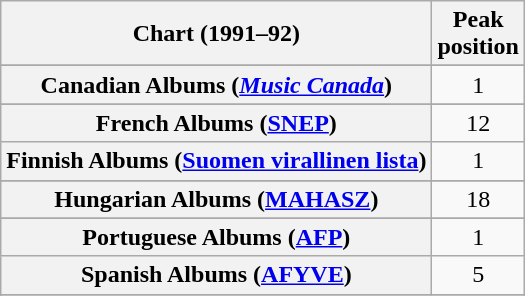<table class="wikitable sortable plainrowheaders" style="text-align:center;">
<tr>
<th scope="col">Chart (1991–92)</th>
<th scope="col">Peak<br>position</th>
</tr>
<tr>
</tr>
<tr>
</tr>
<tr>
<th scope="row">Canadian Albums (<em><a href='#'>Music Canada</a></em>)</th>
<td align="center">1</td>
</tr>
<tr>
</tr>
<tr>
<th scope="row">French Albums (<a href='#'>SNEP</a>)</th>
<td align="center">12</td>
</tr>
<tr>
<th scope="row">Finnish Albums (<a href='#'>Suomen virallinen lista</a>)</th>
<td align="center">1</td>
</tr>
<tr>
</tr>
<tr>
<th scope="row">Hungarian Albums (<a href='#'>MAHASZ</a>)</th>
<td align="center">18</td>
</tr>
<tr>
</tr>
<tr>
</tr>
<tr>
<th scope="row">Portuguese Albums (<a href='#'>AFP</a>)</th>
<td align="center">1</td>
</tr>
<tr>
<th scope="row">Spanish Albums (<a href='#'>AFYVE</a>)</th>
<td align="center">5</td>
</tr>
<tr>
</tr>
<tr>
</tr>
<tr>
</tr>
<tr>
</tr>
</table>
